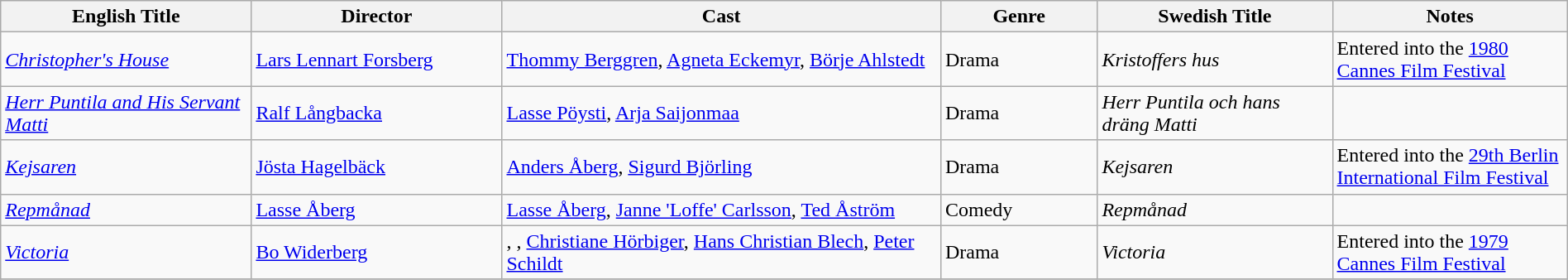<table class="wikitable" style="width:100%;">
<tr>
<th style="width:16%;">English Title</th>
<th style="width:16%;">Director</th>
<th style="width:28%;">Cast</th>
<th style="width:10%;">Genre</th>
<th style="width:15%;">Swedish Title</th>
<th style="width:15%;">Notes</th>
</tr>
<tr>
<td><em><a href='#'>Christopher's House</a></em></td>
<td><a href='#'>Lars Lennart Forsberg</a></td>
<td><a href='#'>Thommy Berggren</a>, <a href='#'>Agneta Eckemyr</a>, <a href='#'>Börje Ahlstedt</a></td>
<td>Drama</td>
<td><em>Kristoffers hus</em></td>
<td>Entered into the <a href='#'>1980 Cannes Film Festival</a></td>
</tr>
<tr>
<td><em><a href='#'>Herr Puntila and His Servant Matti</a></em></td>
<td><a href='#'>Ralf Långbacka</a></td>
<td><a href='#'>Lasse Pöysti</a>, <a href='#'>Arja Saijonmaa</a></td>
<td>Drama</td>
<td><em>Herr Puntila och hans dräng Matti</em></td>
<td></td>
</tr>
<tr>
<td><em><a href='#'>Kejsaren</a></em></td>
<td><a href='#'>Jösta Hagelbäck</a></td>
<td><a href='#'>Anders Åberg</a>, <a href='#'>Sigurd Björling</a></td>
<td>Drama</td>
<td><em>Kejsaren</em></td>
<td>Entered into the <a href='#'>29th Berlin International Film Festival</a></td>
</tr>
<tr>
<td><em><a href='#'>Repmånad</a></em></td>
<td><a href='#'>Lasse Åberg</a></td>
<td><a href='#'>Lasse Åberg</a>, <a href='#'>Janne 'Loffe' Carlsson</a>, <a href='#'>Ted Åström</a></td>
<td>Comedy</td>
<td><em>Repmånad</em></td>
</tr>
<tr>
<td><em><a href='#'>Victoria</a></em></td>
<td><a href='#'>Bo Widerberg</a></td>
<td>, , <a href='#'>Christiane Hörbiger</a>, <a href='#'>Hans Christian Blech</a>, <a href='#'>Peter Schildt</a></td>
<td>Drama</td>
<td><em>Victoria</em></td>
<td>Entered into the <a href='#'>1979 Cannes Film Festival</a></td>
</tr>
<tr>
</tr>
</table>
